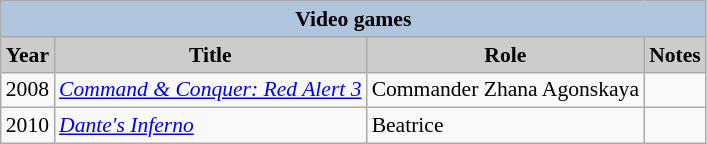<table class="wikitable" style="font-size:90%">
<tr>
<th colspan="4" style="background:#B0C4DE;">Video games</th>
</tr>
<tr style="text-align:center;">
<th style="background:#ccc;">Year</th>
<th style="background:#ccc;">Title</th>
<th style="background:#ccc;">Role</th>
<th style="background:#ccc;">Notes</th>
</tr>
<tr>
<td>2008</td>
<td><em><a href='#'>Command & Conquer: Red Alert 3</a></em></td>
<td>Commander Zhana Agonskaya</td>
<td></td>
</tr>
<tr>
<td>2010</td>
<td><em><a href='#'>Dante's Inferno</a></em></td>
<td>Beatrice</td>
<td></td>
</tr>
</table>
